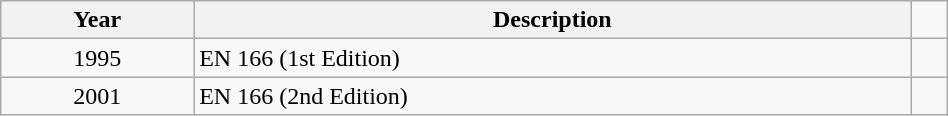<table class = "wikitable" font-size = 95%; width = 50%; background-color = transparent>
<tr>
<th>Year</th>
<th>Description</th>
</tr>
<tr>
<td align = "center">1995</td>
<td>EN 166 (1st Edition)</td>
<td></td>
</tr>
<tr>
<td align = "center">2001</td>
<td>EN 166 (2nd Edition)</td>
<td></td>
</tr>
</table>
